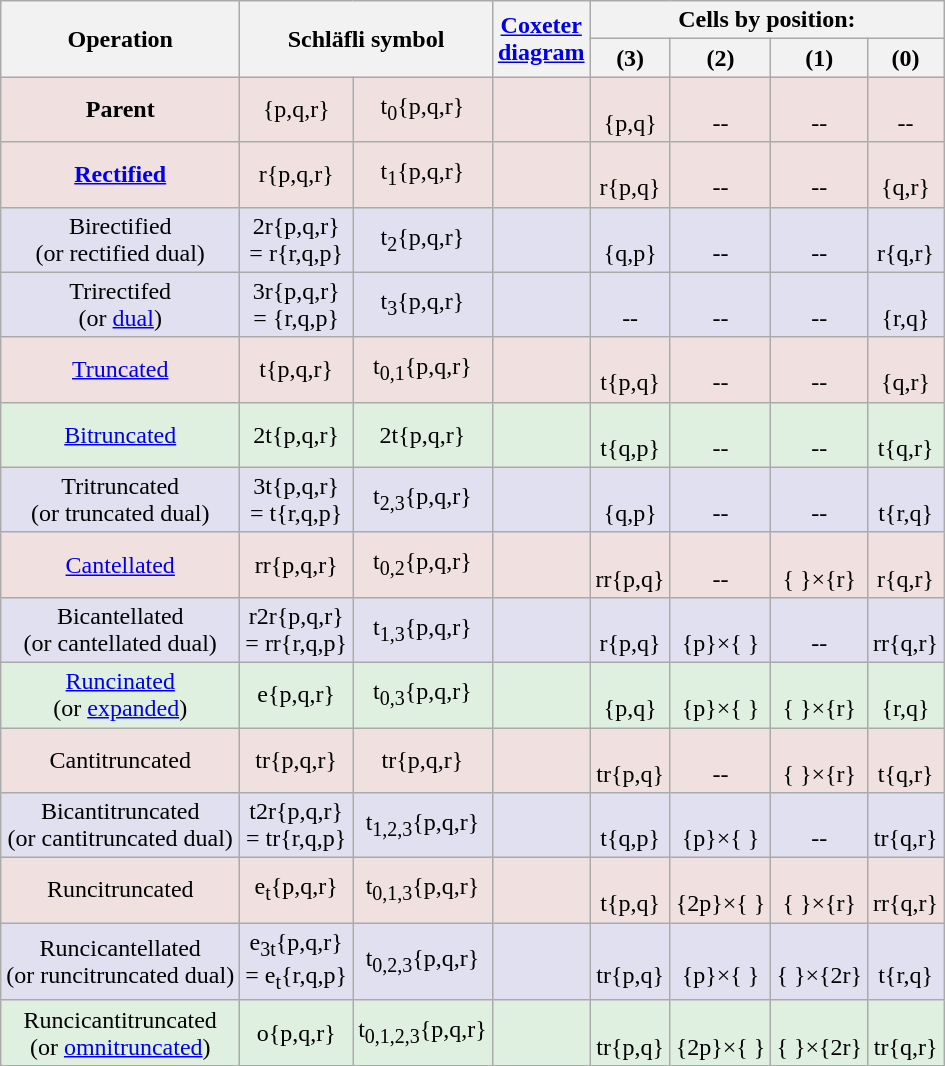<table class="wikitable">
<tr>
<th rowspan=2>Operation</th>
<th rowspan=2 colspan=2>Schläfli symbol</th>
<th rowspan=2><a href='#'>Coxeter<br>diagram</a></th>
<th colspan=4>Cells by position: </th>
</tr>
<tr BGCOLOR="#f0e0e0" align=center>
<th>(3)<br></th>
<th>(2)<br></th>
<th>(1)<br></th>
<th>(0)<br></th>
</tr>
<tr BGCOLOR="#f0e0e0" align=center>
<td><strong>Parent</strong></td>
<td>{p,q,r}</td>
<td>t<sub>0</sub>{p,q,r}</td>
<td></td>
<td><br>{p,q}</td>
<td><br>--</td>
<td><br>--</td>
<td><br>--</td>
</tr>
<tr BGCOLOR="#f0e0e0" align=center>
<td><strong><a href='#'>Rectified</a></strong></td>
<td>r{p,q,r}</td>
<td>t<sub>1</sub>{p,q,r}</td>
<td></td>
<td><br>r{p,q}</td>
<td><br>--</td>
<td><br>--</td>
<td><br>{q,r}</td>
</tr>
<tr BGCOLOR="#e0e0f0" align=center>
<td>Birectified<br>(or rectified dual)</td>
<td>2r{p,q,r}<br>= r{r,q,p}</td>
<td>t<sub>2</sub>{p,q,r}</td>
<td></td>
<td><br>{q,p}</td>
<td><br>--</td>
<td><br>--</td>
<td><br>r{q,r}</td>
</tr>
<tr BGCOLOR="#e0e0f0" align=center>
<td>Trirectifed<br>(or <a href='#'>dual</a>)</td>
<td>3r{p,q,r}<br>= {r,q,p}</td>
<td>t<sub>3</sub>{p,q,r}</td>
<td></td>
<td><br>--</td>
<td><br>--</td>
<td><br>--</td>
<td><br>{r,q}</td>
</tr>
<tr BGCOLOR="#f0e0e0" align=center>
<td><a href='#'>Truncated</a></td>
<td>t{p,q,r}</td>
<td>t<sub>0,1</sub>{p,q,r}</td>
<td></td>
<td><br>t{p,q}</td>
<td><br>--</td>
<td><br>--</td>
<td><br>{q,r}</td>
</tr>
<tr BGCOLOR="#e0f0e0" align=center>
<td><a href='#'>Bitruncated</a></td>
<td>2t{p,q,r}</td>
<td>2t{p,q,r}</td>
<td></td>
<td><br>t{q,p}</td>
<td><br>--</td>
<td><br>--</td>
<td><br>t{q,r}</td>
</tr>
<tr BGCOLOR="#e0e0f0" align=center>
<td>Tritruncated<br>(or truncated dual)</td>
<td>3t{p,q,r}<br>= t{r,q,p}</td>
<td>t<sub>2,3</sub>{p,q,r}</td>
<td></td>
<td><br>{q,p}</td>
<td><br>--</td>
<td><br>--</td>
<td><br>t{r,q}</td>
</tr>
<tr BGCOLOR="#f0e0e0" align=center>
<td><a href='#'>Cantellated</a></td>
<td>rr{p,q,r}</td>
<td>t<sub>0,2</sub>{p,q,r}</td>
<td></td>
<td><br>rr{p,q}</td>
<td><br>--</td>
<td><br>{ }×{r}</td>
<td><br>r{q,r}</td>
</tr>
<tr BGCOLOR="#e0e0f0" align=center>
<td>Bicantellated<br>(or cantellated dual)</td>
<td>r2r{p,q,r}<br>= rr{r,q,p}</td>
<td>t<sub>1,3</sub>{p,q,r}</td>
<td></td>
<td><br>r{p,q}</td>
<td><br>{p}×{ }</td>
<td><br>--</td>
<td><br>rr{q,r}</td>
</tr>
<tr BGCOLOR="#e0f0e0" align=center>
<td><a href='#'>Runcinated</a><br>(or <a href='#'>expanded</a>)</td>
<td>e{p,q,r}</td>
<td>t<sub>0,3</sub>{p,q,r}</td>
<td></td>
<td><br>{p,q}</td>
<td><br>{p}×{ }</td>
<td><br>{ }×{r}</td>
<td><br>{r,q}</td>
</tr>
<tr BGCOLOR="#f0e0e0" align=center>
<td>Cantitruncated</td>
<td>tr{p,q,r}</td>
<td>tr{p,q,r}</td>
<td></td>
<td><br>tr{p,q}</td>
<td><br>--</td>
<td><br>{ }×{r}</td>
<td><br>t{q,r}</td>
</tr>
<tr BGCOLOR="#e0e0f0" align=center>
<td>Bicantitruncated<br>(or cantitruncated dual)</td>
<td>t2r{p,q,r}<br>= tr{r,q,p}</td>
<td>t<sub>1,2,3</sub>{p,q,r}</td>
<td></td>
<td><br>t{q,p}</td>
<td><br>{p}×{ }</td>
<td><br>--</td>
<td><br>tr{q,r}</td>
</tr>
<tr BGCOLOR="#f0e0e0" align=center>
<td>Runcitruncated</td>
<td>e<sub>t</sub>{p,q,r}</td>
<td>t<sub>0,1,3</sub>{p,q,r}</td>
<td></td>
<td><br>t{p,q}</td>
<td><br>{2p}×{ }</td>
<td><br>{ }×{r}</td>
<td><br>rr{q,r}</td>
</tr>
<tr BGCOLOR="#e0e0f0" align=center>
<td>Runcicantellated<br>(or runcitruncated dual)</td>
<td>e<sub>3t</sub>{p,q,r}<br>= e<sub>t</sub>{r,q,p}</td>
<td>t<sub>0,2,3</sub>{p,q,r}</td>
<td></td>
<td><br>tr{p,q}</td>
<td><br>{p}×{ }</td>
<td><br>{ }×{2r}</td>
<td><br>t{r,q}</td>
</tr>
<tr BGCOLOR="#e0f0e0" align=center>
<td>Runcicantitruncated<br>(or <a href='#'>omnitruncated</a>)</td>
<td>o{p,q,r}</td>
<td>t<sub>0,1,2,3</sub>{p,q,r}</td>
<td></td>
<td><br>tr{p,q}</td>
<td><br>{2p}×{ }</td>
<td><br>{ }×{2r}</td>
<td><br>tr{q,r}</td>
</tr>
</table>
